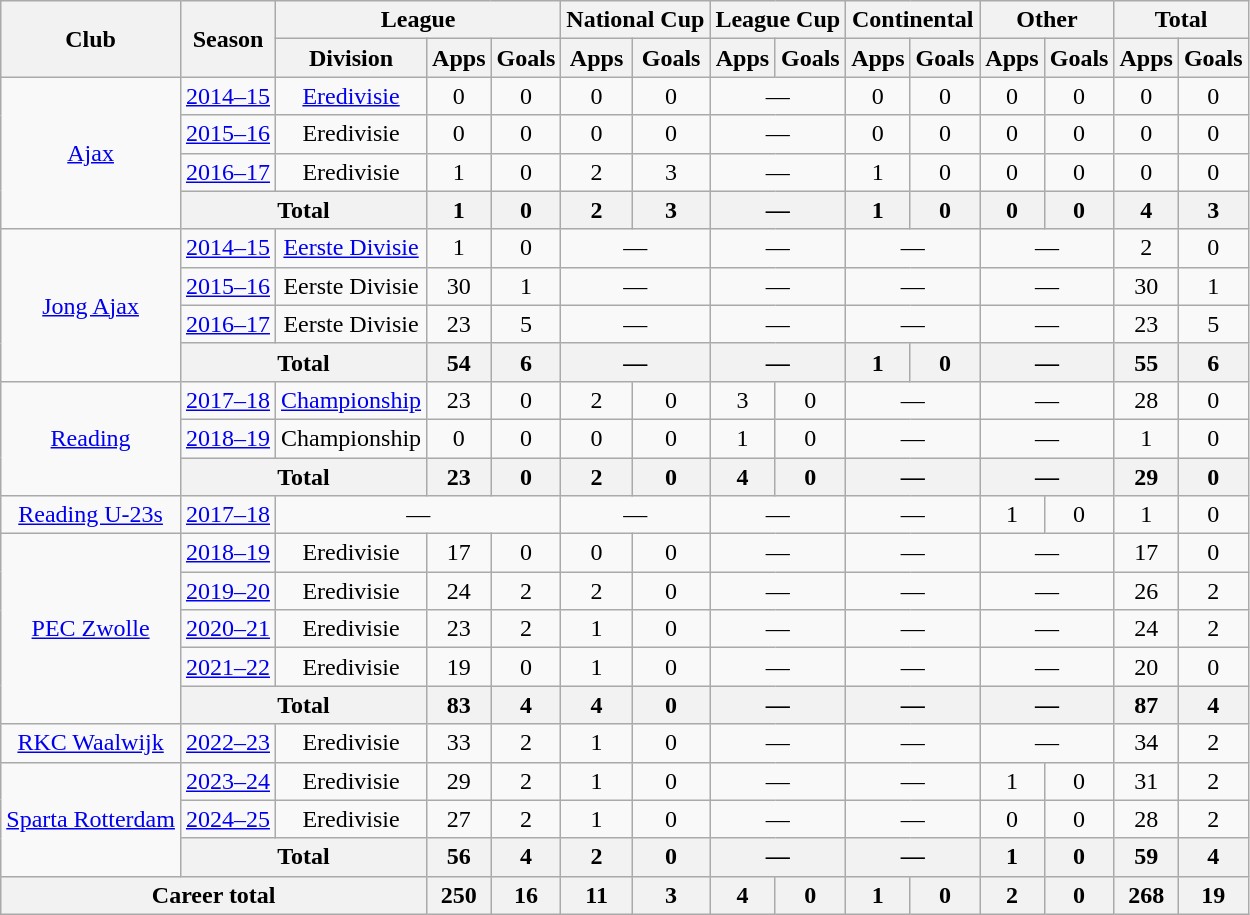<table class="wikitable" style="text-align: center">
<tr>
<th rowspan="2">Club</th>
<th rowspan="2">Season</th>
<th colspan="3">League</th>
<th colspan="2">National Cup</th>
<th colspan="2">League Cup</th>
<th colspan="2">Continental</th>
<th colspan="2">Other</th>
<th colspan="2">Total</th>
</tr>
<tr>
<th>Division</th>
<th>Apps</th>
<th>Goals</th>
<th>Apps</th>
<th>Goals</th>
<th>Apps</th>
<th>Goals</th>
<th>Apps</th>
<th>Goals</th>
<th>Apps</th>
<th>Goals</th>
<th>Apps</th>
<th>Goals</th>
</tr>
<tr>
<td rowspan="4"><a href='#'>Ajax</a></td>
<td><a href='#'>2014–15</a></td>
<td><a href='#'>Eredivisie</a></td>
<td>0</td>
<td>0</td>
<td>0</td>
<td>0</td>
<td colspan="2">—</td>
<td>0</td>
<td>0</td>
<td>0</td>
<td>0</td>
<td>0</td>
<td>0</td>
</tr>
<tr>
<td><a href='#'>2015–16</a></td>
<td>Eredivisie</td>
<td>0</td>
<td>0</td>
<td>0</td>
<td>0</td>
<td colspan="2">—</td>
<td>0</td>
<td>0</td>
<td>0</td>
<td>0</td>
<td>0</td>
<td>0</td>
</tr>
<tr>
<td><a href='#'>2016–17</a></td>
<td>Eredivisie</td>
<td>1</td>
<td>0</td>
<td>2</td>
<td>3</td>
<td colspan="2">—</td>
<td>1</td>
<td>0</td>
<td>0</td>
<td>0</td>
<td>0</td>
<td>0</td>
</tr>
<tr>
<th colspan="2">Total</th>
<th>1</th>
<th>0</th>
<th>2</th>
<th>3</th>
<th colspan="2">—</th>
<th>1</th>
<th>0</th>
<th>0</th>
<th>0</th>
<th>4</th>
<th>3</th>
</tr>
<tr>
<td rowspan="4"><a href='#'>Jong Ajax</a></td>
<td><a href='#'>2014–15</a></td>
<td><a href='#'>Eerste Divisie</a></td>
<td>1</td>
<td>0</td>
<td colspan="2">—</td>
<td colspan="2">—</td>
<td colspan="2">—</td>
<td colspan="2">—</td>
<td>2</td>
<td>0</td>
</tr>
<tr>
<td><a href='#'>2015–16</a></td>
<td>Eerste Divisie</td>
<td>30</td>
<td>1</td>
<td colspan="2">—</td>
<td colspan="2">—</td>
<td colspan="2">—</td>
<td colspan="2">—</td>
<td>30</td>
<td>1</td>
</tr>
<tr>
<td><a href='#'>2016–17</a></td>
<td>Eerste Divisie</td>
<td>23</td>
<td>5</td>
<td colspan="2">—</td>
<td colspan="2">—</td>
<td colspan="2">—</td>
<td colspan="2">—</td>
<td>23</td>
<td>5</td>
</tr>
<tr>
<th colspan="2">Total</th>
<th>54</th>
<th>6</th>
<th colspan="2">—</th>
<th colspan="2">—</th>
<th>1</th>
<th>0</th>
<th colspan="2">—</th>
<th>55</th>
<th>6</th>
</tr>
<tr>
<td rowspan="3"><a href='#'>Reading</a></td>
<td><a href='#'>2017–18</a></td>
<td><a href='#'>Championship</a></td>
<td>23</td>
<td>0</td>
<td>2</td>
<td>0</td>
<td>3</td>
<td>0</td>
<td colspan="2">—</td>
<td colspan="2">—</td>
<td>28</td>
<td>0</td>
</tr>
<tr>
<td><a href='#'>2018–19</a></td>
<td>Championship</td>
<td>0</td>
<td>0</td>
<td>0</td>
<td>0</td>
<td>1</td>
<td>0</td>
<td colspan="2">—</td>
<td colspan="2">—</td>
<td>1</td>
<td>0</td>
</tr>
<tr>
<th colspan="2">Total</th>
<th>23</th>
<th>0</th>
<th>2</th>
<th>0</th>
<th>4</th>
<th>0</th>
<th colspan="2">—</th>
<th colspan="2">—</th>
<th>29</th>
<th>0</th>
</tr>
<tr>
<td><a href='#'>Reading U-23s</a></td>
<td><a href='#'>2017–18</a></td>
<td colspan="3">—</td>
<td colspan="2">—</td>
<td colspan="2">—</td>
<td colspan="2">—</td>
<td>1</td>
<td>0</td>
<td>1</td>
<td>0</td>
</tr>
<tr>
<td rowspan="5"><a href='#'>PEC Zwolle</a></td>
<td><a href='#'>2018–19</a></td>
<td>Eredivisie</td>
<td>17</td>
<td>0</td>
<td>0</td>
<td>0</td>
<td colspan="2">—</td>
<td colspan="2">—</td>
<td colspan="2">—</td>
<td>17</td>
<td>0</td>
</tr>
<tr>
<td><a href='#'>2019–20</a></td>
<td>Eredivisie</td>
<td>24</td>
<td>2</td>
<td>2</td>
<td>0</td>
<td colspan="2">—</td>
<td colspan="2">—</td>
<td colspan="2">—</td>
<td>26</td>
<td>2</td>
</tr>
<tr>
<td><a href='#'>2020–21</a></td>
<td>Eredivisie</td>
<td>23</td>
<td>2</td>
<td>1</td>
<td>0</td>
<td colspan="2">—</td>
<td colspan="2">—</td>
<td colspan="2">—</td>
<td>24</td>
<td>2</td>
</tr>
<tr>
<td><a href='#'>2021–22</a></td>
<td>Eredivisie</td>
<td>19</td>
<td>0</td>
<td>1</td>
<td>0</td>
<td colspan="2">—</td>
<td colspan="2">—</td>
<td colspan="2">—</td>
<td>20</td>
<td>0</td>
</tr>
<tr>
<th colspan="2">Total</th>
<th>83</th>
<th>4</th>
<th>4</th>
<th>0</th>
<th colspan="2">—</th>
<th colspan="2">—</th>
<th colspan="2">—</th>
<th>87</th>
<th>4</th>
</tr>
<tr>
<td><a href='#'>RKC Waalwijk</a></td>
<td><a href='#'>2022–23</a></td>
<td>Eredivisie</td>
<td>33</td>
<td>2</td>
<td>1</td>
<td>0</td>
<td colspan="2">—</td>
<td colspan="2">—</td>
<td colspan="2">—</td>
<td>34</td>
<td>2</td>
</tr>
<tr>
<td rowspan="3"><a href='#'>Sparta Rotterdam</a></td>
<td><a href='#'>2023–24</a></td>
<td>Eredivisie</td>
<td>29</td>
<td>2</td>
<td>1</td>
<td>0</td>
<td colspan="2">—</td>
<td colspan="2">—</td>
<td>1</td>
<td>0</td>
<td>31</td>
<td>2</td>
</tr>
<tr>
<td><a href='#'>2024–25</a></td>
<td>Eredivisie</td>
<td>27</td>
<td>2</td>
<td>1</td>
<td>0</td>
<td colspan="2">—</td>
<td colspan="2">—</td>
<td>0</td>
<td>0</td>
<td>28</td>
<td>2</td>
</tr>
<tr>
<th colspan="2">Total</th>
<th>56</th>
<th>4</th>
<th>2</th>
<th>0</th>
<th colspan="2">—</th>
<th colspan="2">—</th>
<th>1</th>
<th>0</th>
<th>59</th>
<th>4</th>
</tr>
<tr>
<th colspan="3">Career total</th>
<th>250</th>
<th>16</th>
<th>11</th>
<th>3</th>
<th>4</th>
<th>0</th>
<th>1</th>
<th>0</th>
<th>2</th>
<th>0</th>
<th>268</th>
<th>19</th>
</tr>
</table>
